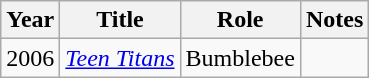<table class="wikitable">
<tr>
<th>Year</th>
<th>Title</th>
<th>Role</th>
<th>Notes</th>
</tr>
<tr>
<td>2006</td>
<td><em><a href='#'>Teen Titans</a></em></td>
<td>Bumblebee</td>
<td></td>
</tr>
</table>
